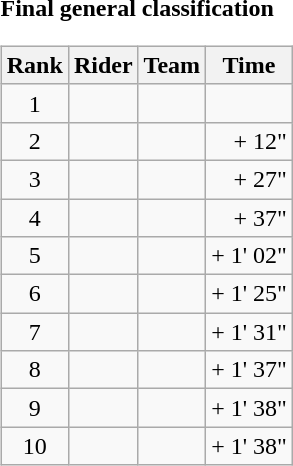<table>
<tr>
<td><strong>Final general classification</strong><br><table class="wikitable">
<tr>
<th scope="col">Rank</th>
<th scope="col">Rider</th>
<th scope="col">Team</th>
<th scope="col">Time</th>
</tr>
<tr>
<td style="text-align:center;">1</td>
<td></td>
<td></td>
<td style="text-align:right;"></td>
</tr>
<tr>
<td style="text-align:center;">2</td>
<td></td>
<td></td>
<td style="text-align:right;">+ 12"</td>
</tr>
<tr>
<td style="text-align:center;">3</td>
<td></td>
<td></td>
<td style="text-align:right;">+ 27"</td>
</tr>
<tr>
<td style="text-align:center;">4</td>
<td></td>
<td></td>
<td style="text-align:right;">+ 37"</td>
</tr>
<tr>
<td style="text-align:center;">5</td>
<td></td>
<td></td>
<td style="text-align:right;">+ 1' 02"</td>
</tr>
<tr>
<td style="text-align:center;">6</td>
<td></td>
<td></td>
<td style="text-align:right;">+ 1' 25"</td>
</tr>
<tr>
<td style="text-align:center;">7</td>
<td></td>
<td></td>
<td style="text-align:right;">+ 1' 31"</td>
</tr>
<tr>
<td style="text-align:center;">8</td>
<td></td>
<td></td>
<td style="text-align:right;">+ 1' 37"</td>
</tr>
<tr>
<td style="text-align:center;">9</td>
<td></td>
<td></td>
<td style="text-align:right;">+ 1' 38"</td>
</tr>
<tr>
<td style="text-align:center;">10</td>
<td></td>
<td></td>
<td style="text-align:right;">+ 1' 38"</td>
</tr>
</table>
</td>
</tr>
</table>
